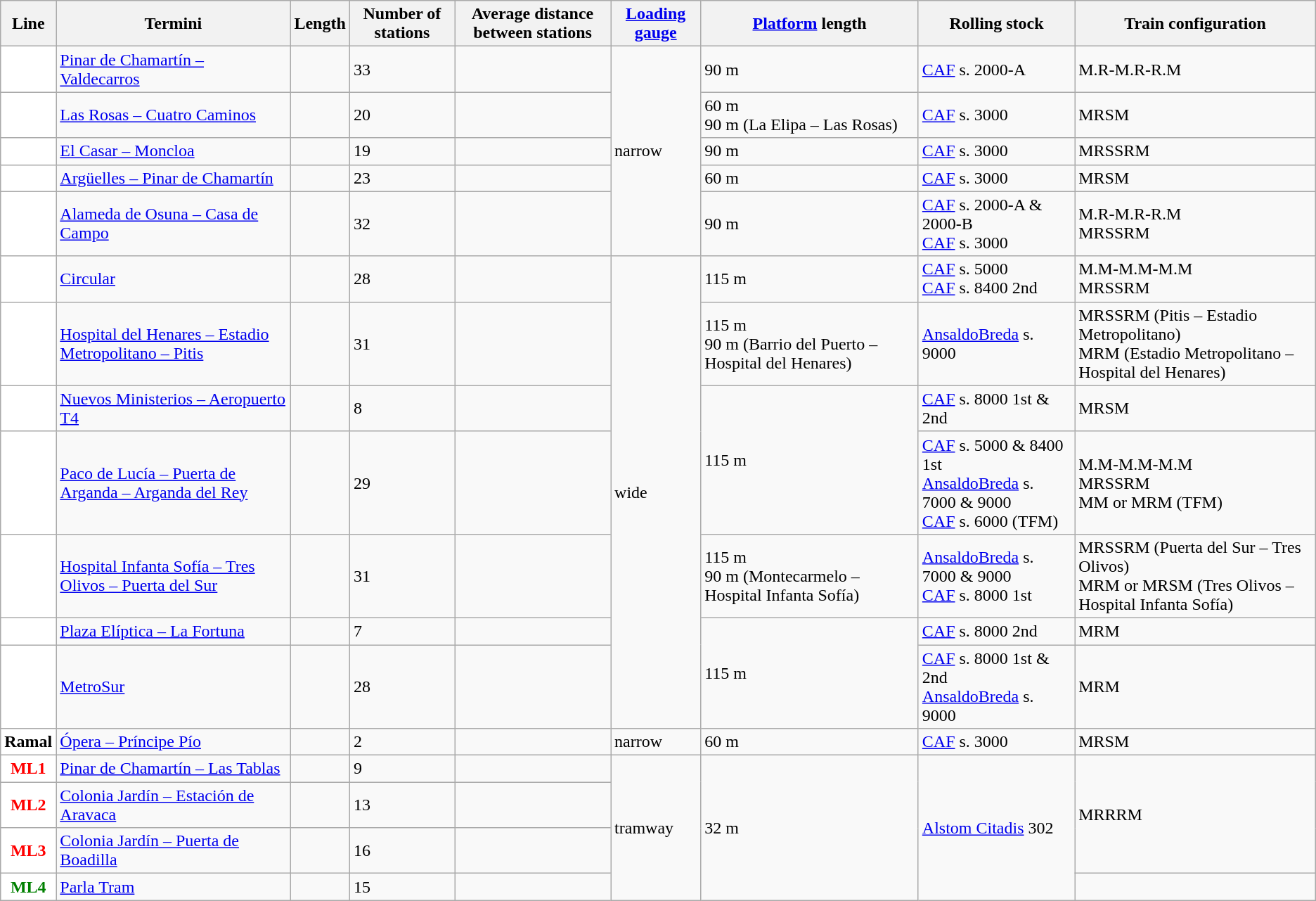<table class="wikitable">
<tr>
<th>Line</th>
<th>Termini</th>
<th>Length</th>
<th>Number of stations</th>
<th>Average distance between stations</th>
<th><a href='#'>Loading gauge</a></th>
<th><a href='#'>Platform</a> length</th>
<th>Rolling stock</th>
<th>Train configuration</th>
</tr>
<tr>
<th style="background-color:white"></th>
<td><a href='#'>Pinar de Chamartín – Valdecarros</a></td>
<td></td>
<td>33</td>
<td></td>
<td rowspan="5">narrow</td>
<td>90 m</td>
<td><a href='#'>CAF</a> s. 2000-A</td>
<td>M.R-M.R-R.M</td>
</tr>
<tr>
<th style="background-color:white"></th>
<td><a href='#'>Las Rosas – Cuatro Caminos</a></td>
<td></td>
<td>20</td>
<td></td>
<td>60 m<br>90 m (La Elipa – Las Rosas)</td>
<td><a href='#'>CAF</a> s. 3000</td>
<td>MRSM</td>
</tr>
<tr>
<th style="background-color:white"></th>
<td><a href='#'>El Casar – Moncloa</a></td>
<td></td>
<td>19</td>
<td></td>
<td>90 m</td>
<td><a href='#'>CAF</a> s. 3000</td>
<td>MRSSRM</td>
</tr>
<tr>
<th style="background-color:white"></th>
<td><a href='#'>Argüelles – Pinar de Chamartín</a></td>
<td></td>
<td>23</td>
<td></td>
<td>60 m</td>
<td><a href='#'>CAF</a> s. 3000</td>
<td>MRSM</td>
</tr>
<tr>
<th style="background-color:white"></th>
<td><a href='#'>Alameda de Osuna – Casa de Campo</a></td>
<td></td>
<td>32</td>
<td></td>
<td>90 m</td>
<td><a href='#'>CAF</a> s. 2000-A & 2000-B<br><a href='#'>CAF</a> s. 3000</td>
<td>M.R-M.R-R.M<br>MRSSRM</td>
</tr>
<tr>
<th style="background-color:white"></th>
<td><a href='#'>Circular</a></td>
<td></td>
<td>28</td>
<td></td>
<td rowspan="7">wide</td>
<td>115 m</td>
<td><a href='#'>CAF</a> s. 5000<br><a href='#'>CAF</a> s. 8400 2nd</td>
<td>M.M-M.M-M.M<br>MRSSRM</td>
</tr>
<tr>
<th style="background-color:white"></th>
<td><a href='#'>Hospital del Henares – Estadio Metropolitano – Pitis</a></td>
<td></td>
<td>31</td>
<td></td>
<td>115 m<br>90 m (Barrio del Puerto – Hospital del Henares)</td>
<td><a href='#'>AnsaldoBreda</a> s. 9000</td>
<td>MRSSRM (Pitis – Estadio Metropolitano)<br>MRM (Estadio Metropolitano – Hospital del Henares)</td>
</tr>
<tr>
<th style="background-color:white"></th>
<td><a href='#'>Nuevos Ministerios – Aeropuerto T4</a></td>
<td></td>
<td>8</td>
<td></td>
<td rowspan="2">115 m</td>
<td><a href='#'>CAF</a> s. 8000 1st & 2nd</td>
<td>MRSM</td>
</tr>
<tr>
<th style="background-color:white"></th>
<td><a href='#'>Paco de Lucía – Puerta de Arganda – Arganda del Rey</a></td>
<td></td>
<td>29</td>
<td></td>
<td><a href='#'>CAF</a> s. 5000 & 8400 1st<br><a href='#'>AnsaldoBreda</a> s. 7000 & 9000<br><a href='#'>CAF</a> s. 6000 (TFM)</td>
<td>M.M-M.M-M.M<br>MRSSRM<br>MM or MRM (TFM)</td>
</tr>
<tr>
<th style="background-color:white"></th>
<td><a href='#'>Hospital Infanta Sofía – Tres Olivos – Puerta del Sur</a></td>
<td></td>
<td>31</td>
<td></td>
<td>115 m<br> 90 m (Montecarmelo – Hospital Infanta Sofía)</td>
<td><a href='#'>AnsaldoBreda</a> s. 7000 & 9000<br><a href='#'>CAF</a> s. 8000 1st</td>
<td>MRSSRM (Puerta del Sur – Tres Olivos)<br>MRM or MRSM (Tres Olivos – Hospital Infanta Sofía)</td>
</tr>
<tr>
<th style="background-color:white"></th>
<td><a href='#'>Plaza Elíptica – La Fortuna</a></td>
<td></td>
<td>7</td>
<td></td>
<td rowspan="2">115 m</td>
<td><a href='#'>CAF</a> s. 8000 2nd</td>
<td>MRM</td>
</tr>
<tr>
<th style="background-color:white"></th>
<td><a href='#'>MetroSur</a></td>
<td></td>
<td>28</td>
<td></td>
<td><a href='#'>CAF</a> s. 8000 1st & 2nd<br><a href='#'>AnsaldoBreda</a> s. 9000</td>
<td>MRM</td>
</tr>
<tr>
<th style="background-color:white"> Ramal</th>
<td><a href='#'>Ópera – Príncipe Pío</a></td>
<td></td>
<td>2</td>
<td></td>
<td>narrow</td>
<td>60 m</td>
<td><a href='#'>CAF</a> s. 3000</td>
<td>MRSM</td>
</tr>
<tr>
<th style="background-color:white; color:red"> ML1</th>
<td><a href='#'>Pinar de Chamartín – Las Tablas</a></td>
<td></td>
<td>9</td>
<td></td>
<td rowspan="4">tramway</td>
<td rowspan="4">32 m</td>
<td rowspan="4"><a href='#'>Alstom Citadis</a> 302</td>
<td rowspan="3">MRRRM</td>
</tr>
<tr>
<th style="background-color:white; color:red"> ML2</th>
<td><a href='#'>Colonia Jardín – Estación de Aravaca</a></td>
<td></td>
<td>13</td>
<td></td>
</tr>
<tr>
<th style="background-color:white; color:red"> ML3</th>
<td><a href='#'>Colonia Jardín – Puerta de Boadilla</a></td>
<td></td>
<td>16</td>
<td></td>
</tr>
<tr>
<th style="background-color:white; color:green"> ML4</th>
<td><a href='#'>Parla Tram</a></td>
<td></td>
<td>15</td>
<td></td>
</tr>
</table>
